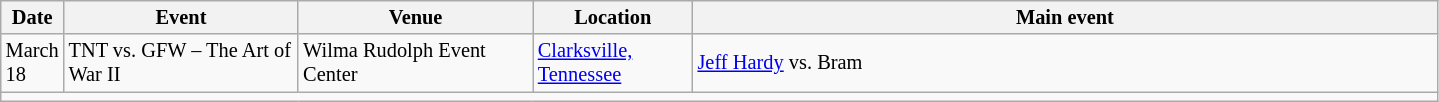<table class="sortable wikitable succession-box" style="font-size:85%;">
<tr>
<th scope="col" width="10">Date</th>
<th scope="col" width="150">Event</th>
<th scope="col" width="150">Venue</th>
<th scope="col" width="100">Location</th>
<th scope="col" width="490">Main event</th>
</tr>
<tr>
<td>March 18</td>
<td>TNT vs. GFW – The Art of War II</td>
<td>Wilma Rudolph Event Center</td>
<td><a href='#'>Clarksville, Tennessee</a></td>
<td><a href='#'>Jeff Hardy</a> vs. Bram</td>
</tr>
<tr>
<td colspan=5></td>
</tr>
</table>
